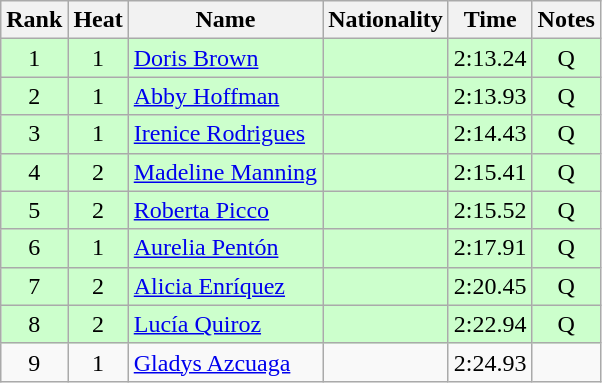<table class="wikitable sortable" style="text-align:center">
<tr>
<th>Rank</th>
<th>Heat</th>
<th>Name</th>
<th>Nationality</th>
<th>Time</th>
<th>Notes</th>
</tr>
<tr bgcolor=ccffcc>
<td>1</td>
<td>1</td>
<td align=left><a href='#'>Doris Brown</a></td>
<td align=left></td>
<td>2:13.24</td>
<td>Q</td>
</tr>
<tr bgcolor=ccffcc>
<td>2</td>
<td>1</td>
<td align=left><a href='#'>Abby Hoffman</a></td>
<td align=left></td>
<td>2:13.93</td>
<td>Q</td>
</tr>
<tr bgcolor=ccffcc>
<td>3</td>
<td>1</td>
<td align=left><a href='#'>Irenice Rodrigues</a></td>
<td align=left></td>
<td>2:14.43</td>
<td>Q</td>
</tr>
<tr bgcolor=ccffcc>
<td>4</td>
<td>2</td>
<td align=left><a href='#'>Madeline Manning</a></td>
<td align=left></td>
<td>2:15.41</td>
<td>Q</td>
</tr>
<tr bgcolor=ccffcc>
<td>5</td>
<td>2</td>
<td align=left><a href='#'>Roberta Picco</a></td>
<td align=left></td>
<td>2:15.52</td>
<td>Q</td>
</tr>
<tr bgcolor=ccffcc>
<td>6</td>
<td>1</td>
<td align=left><a href='#'>Aurelia Pentón</a></td>
<td align=left></td>
<td>2:17.91</td>
<td>Q</td>
</tr>
<tr bgcolor=ccffcc>
<td>7</td>
<td>2</td>
<td align=left><a href='#'>Alicia Enríquez</a></td>
<td align=left></td>
<td>2:20.45</td>
<td>Q</td>
</tr>
<tr bgcolor=ccffcc>
<td>8</td>
<td>2</td>
<td align=left><a href='#'>Lucía Quiroz</a></td>
<td align=left></td>
<td>2:22.94</td>
<td>Q</td>
</tr>
<tr>
<td>9</td>
<td>1</td>
<td align=left><a href='#'>Gladys Azcuaga</a></td>
<td align=left></td>
<td>2:24.93</td>
<td></td>
</tr>
</table>
